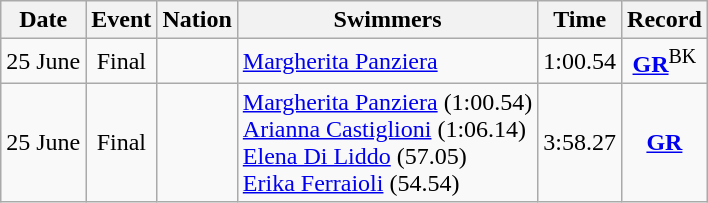<table class=wikitable style=text-align:center>
<tr>
<th>Date</th>
<th>Event</th>
<th>Nation</th>
<th>Swimmers</th>
<th>Time</th>
<th>Record</th>
</tr>
<tr>
<td>25 June</td>
<td>Final</td>
<td align=left></td>
<td align=left><a href='#'>Margherita Panziera</a></td>
<td>1:00.54</td>
<td><strong><a href='#'>GR</a></strong><sup>BK</sup></td>
</tr>
<tr>
<td>25 June</td>
<td>Final</td>
<td align=left></td>
<td align=left><a href='#'>Margherita Panziera</a> (1:00.54)<br><a href='#'>Arianna Castiglioni</a> (1:06.14)<br><a href='#'>Elena Di Liddo</a> (57.05)<br><a href='#'>Erika Ferraioli</a> (54.54)</td>
<td>3:58.27</td>
<td><strong><a href='#'>GR</a></strong></td>
</tr>
</table>
